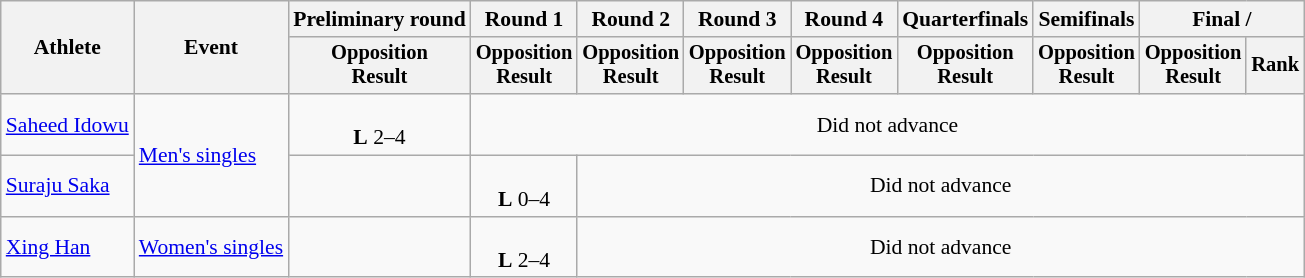<table class="wikitable" border="1" style="font-size:90%">
<tr>
<th rowspan=2>Athlete</th>
<th rowspan=2>Event</th>
<th>Preliminary round</th>
<th>Round 1</th>
<th>Round 2</th>
<th>Round 3</th>
<th>Round 4</th>
<th>Quarterfinals</th>
<th>Semifinals</th>
<th colspan=2>Final / </th>
</tr>
<tr style="font-size:95%">
<th>Opposition<br>Result</th>
<th>Opposition<br>Result</th>
<th>Opposition<br>Result</th>
<th>Opposition<br>Result</th>
<th>Opposition<br>Result</th>
<th>Opposition<br>Result</th>
<th>Opposition<br>Result</th>
<th>Opposition<br>Result</th>
<th>Rank</th>
</tr>
<tr align=center>
<td align=left><a href='#'>Saheed Idowu</a></td>
<td align=left rowspan=2><a href='#'>Men's singles</a></td>
<td> <br><strong>L</strong> 2–4</td>
<td colspan=8>Did not advance</td>
</tr>
<tr align=center>
<td align=left><a href='#'>Suraju Saka</a></td>
<td></td>
<td> <br><strong>L</strong> 0–4</td>
<td colspan=7>Did not advance</td>
</tr>
<tr align=center>
<td align=left><a href='#'>Xing Han</a></td>
<td align=left><a href='#'>Women's singles</a></td>
<td></td>
<td> <br><strong>L</strong> 2–4</td>
<td colspan=7>Did not advance</td>
</tr>
</table>
